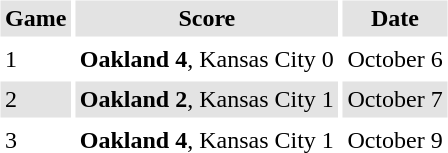<table border="0" cellspacing="3" cellpadding="3">
<tr style="background: #e3e3e3;">
<th>Game</th>
<th>Score</th>
<th>Date</th>
</tr>
<tr>
<td>1</td>
<td><strong>Oakland 4</strong>, Kansas City 0</td>
<td>October 6</td>
</tr>
<tr style="background: #e3e3e3;">
<td>2</td>
<td><strong>Oakland 2</strong>, Kansas City 1</td>
<td>October 7</td>
</tr>
<tr>
<td>3</td>
<td><strong>Oakland 4</strong>, Kansas City 1</td>
<td>October 9</td>
</tr>
</table>
